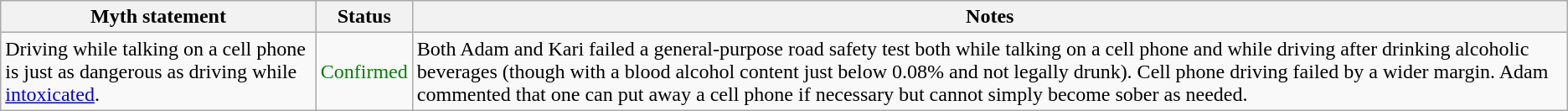<table class="wikitable plainrowheaders">
<tr>
<th>Myth statement</th>
<th>Status</th>
<th>Notes</th>
</tr>
<tr>
<td>Driving while talking on a cell phone is just as dangerous as driving while <a href='#'>intoxicated</a>.</td>
<td style="color:green">Confirmed</td>
<td>Both Adam and Kari failed a general-purpose road safety test both while talking on a cell phone and while driving after drinking alcoholic beverages (though with a blood alcohol content just below 0.08% and not legally drunk). Cell phone driving failed by a wider margin. Adam commented that one can put away a cell phone if necessary but cannot simply become sober as needed.</td>
</tr>
</table>
